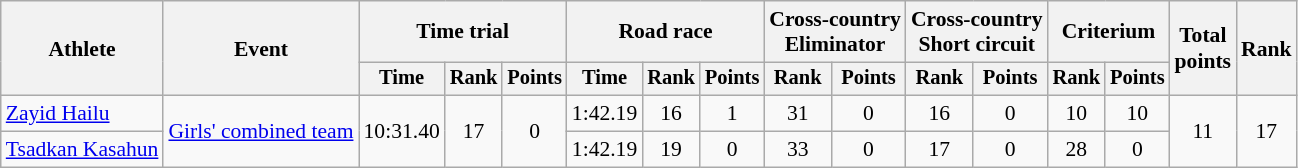<table class="wikitable" style="font-size:90%;">
<tr>
<th rowspan=2>Athlete</th>
<th rowspan=2>Event</th>
<th colspan=3>Time trial</th>
<th colspan=3>Road race</th>
<th colspan=2>Cross-country<br>Eliminator</th>
<th colspan=2>Cross-country<br>Short circuit</th>
<th colspan=2>Criterium</th>
<th rowspan=2>Total<br>points</th>
<th rowspan=2>Rank</th>
</tr>
<tr style="font-size:95%">
<th>Time</th>
<th>Rank</th>
<th>Points</th>
<th>Time</th>
<th>Rank</th>
<th>Points</th>
<th>Rank</th>
<th>Points</th>
<th>Rank</th>
<th>Points</th>
<th>Rank</th>
<th>Points</th>
</tr>
<tr align=center>
<td align=left><a href='#'>Zayid Hailu</a></td>
<td rowspan=2 align=left><a href='#'>Girls' combined team</a></td>
<td rowspan=2>10:31.40</td>
<td rowspan=2>17</td>
<td rowspan=2>0</td>
<td>1:42.19</td>
<td>16</td>
<td>1</td>
<td>31</td>
<td>0</td>
<td>16</td>
<td>0</td>
<td>10</td>
<td>10</td>
<td rowspan=2>11</td>
<td rowspan=2>17</td>
</tr>
<tr align=center>
<td align=left><a href='#'>Tsadkan Kasahun</a></td>
<td>1:42.19</td>
<td>19</td>
<td>0</td>
<td>33</td>
<td>0</td>
<td>17</td>
<td>0</td>
<td>28</td>
<td>0</td>
</tr>
</table>
